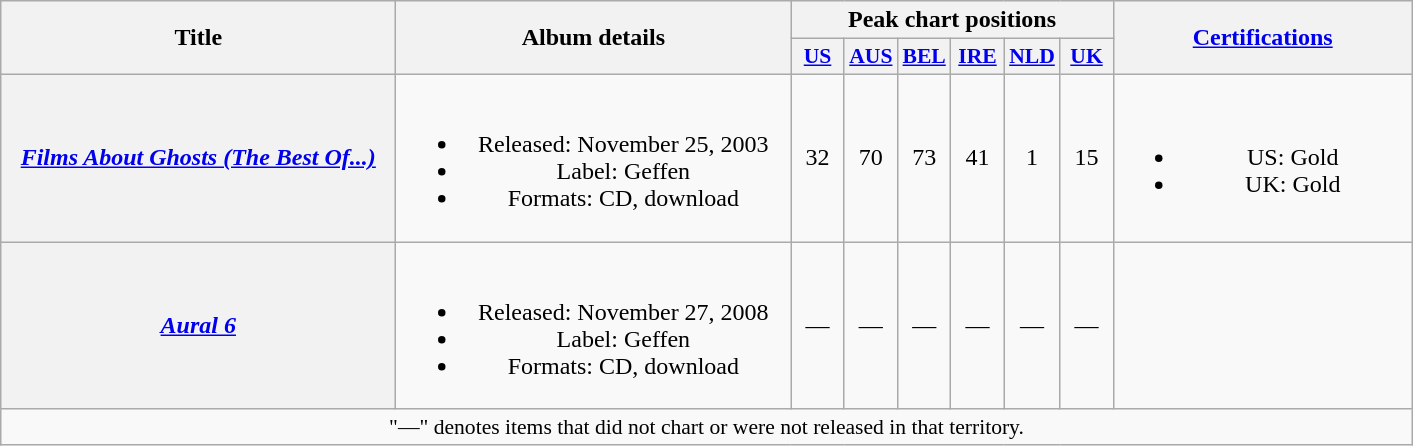<table class="wikitable plainrowheaders" style="text-align:center;">
<tr>
<th scope="col" rowspan="2" style="width:16em;">Title</th>
<th scope="col" rowspan="2" style="width:16em;">Album details</th>
<th scope="col" colspan="6">Peak chart positions</th>
<th rowspan="2" style="width:12em;"><a href='#'>Certifications</a></th>
</tr>
<tr>
<th style="width:2em;font-size:90%;"><a href='#'>US</a><br></th>
<th style="width:2em;font-size:90%;"><a href='#'>AUS</a><br></th>
<th style="width:2em;font-size:90%;"><a href='#'>BEL</a><br></th>
<th style="width:2em;font-size:90%;"><a href='#'>IRE</a><br></th>
<th style="width:2em;font-size:90%;"><a href='#'>NLD</a><br></th>
<th style="width:2em;font-size:90%;"><a href='#'>UK</a><br></th>
</tr>
<tr>
<th scope="row"><em><a href='#'>Films About Ghosts (The Best Of...)</a></em></th>
<td><br><ul><li>Released: November 25, 2003</li><li>Label: Geffen</li><li>Formats: CD, download</li></ul></td>
<td>32</td>
<td>70</td>
<td>73</td>
<td>41</td>
<td>1</td>
<td>15</td>
<td><br><ul><li>US: Gold</li><li>UK: Gold</li></ul></td>
</tr>
<tr>
<th scope="row"><em><a href='#'>Aural 6</a></em></th>
<td><br><ul><li>Released: November 27, 2008</li><li>Label: Geffen</li><li>Formats: CD, download</li></ul></td>
<td>—</td>
<td>—</td>
<td>—</td>
<td>—</td>
<td>—</td>
<td>—</td>
<td></td>
</tr>
<tr>
<td align="center" colspan="15" style="font-size:90%">"—" denotes items that did not chart or were not released in that territory.</td>
</tr>
</table>
